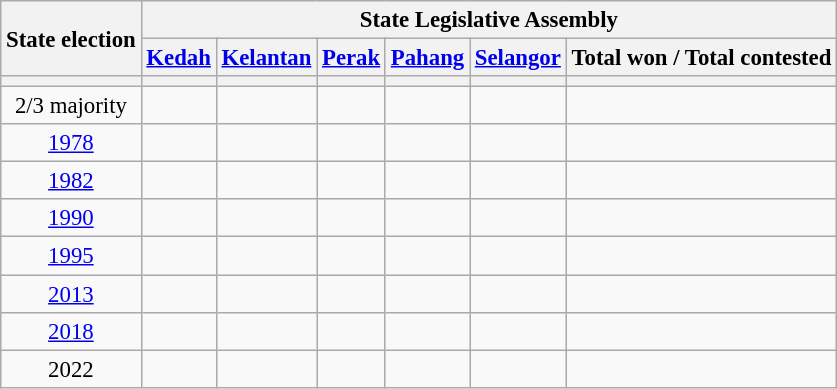<table class="wikitable sortable" style="text-align:center; font-size:95%">
<tr>
<th rowspan="2">State election</th>
<th colspan="6">State Legislative Assembly</th>
</tr>
<tr>
<th><a href='#'>Kedah</a></th>
<th><a href='#'>Kelantan</a></th>
<th><a href='#'>Perak</a></th>
<th><a href='#'>Pahang</a></th>
<th><a href='#'>Selangor</a></th>
<th>Total won / Total contested</th>
</tr>
<tr>
<th></th>
<th></th>
<th></th>
<th></th>
<th></th>
<th></th>
<th></th>
</tr>
<tr>
<td>2/3 majority</td>
<td></td>
<td></td>
<td></td>
<td></td>
<td></td>
<td></td>
</tr>
<tr>
<td><a href='#'>1978</a></td>
<td></td>
<td></td>
<td></td>
<td></td>
<td></td>
<td></td>
</tr>
<tr>
<td><a href='#'>1982</a></td>
<td></td>
<td></td>
<td></td>
<td></td>
<td></td>
<td></td>
</tr>
<tr>
<td><a href='#'>1990</a></td>
<td></td>
<td></td>
<td></td>
<td></td>
<td></td>
<td></td>
</tr>
<tr>
<td><a href='#'>1995</a></td>
<td></td>
<td></td>
<td></td>
<td></td>
<td></td>
<td></td>
</tr>
<tr>
<td><a href='#'>2013</a></td>
<td></td>
<td></td>
<td></td>
<td></td>
<td></td>
<td></td>
</tr>
<tr>
<td><a href='#'>2018</a></td>
<td></td>
<td></td>
<td></td>
<td></td>
<td></td>
<td></td>
</tr>
<tr>
<td>2022</td>
<td></td>
<td></td>
<td></td>
<td></td>
<td></td>
<td></td>
</tr>
</table>
